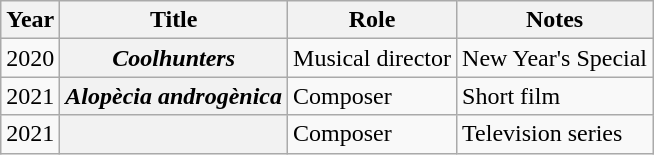<table class="wikitable plainrowheaders sortable">
<tr>
<th scope="col">Year</th>
<th scope="col">Title</th>
<th scope="col">Role</th>
<th scope="col">Notes</th>
</tr>
<tr>
<td>2020</td>
<th scope="row"><em>Coolhunters</em></th>
<td>Musical director</td>
<td>New Year's Special</td>
</tr>
<tr>
<td>2021</td>
<th scope="row"><em>Alopècia androgènica</em></th>
<td>Composer</td>
<td>Short film</td>
</tr>
<tr>
<td>2021</td>
<th scope="row"><em></em></th>
<td>Composer</td>
<td>Television series</td>
</tr>
</table>
